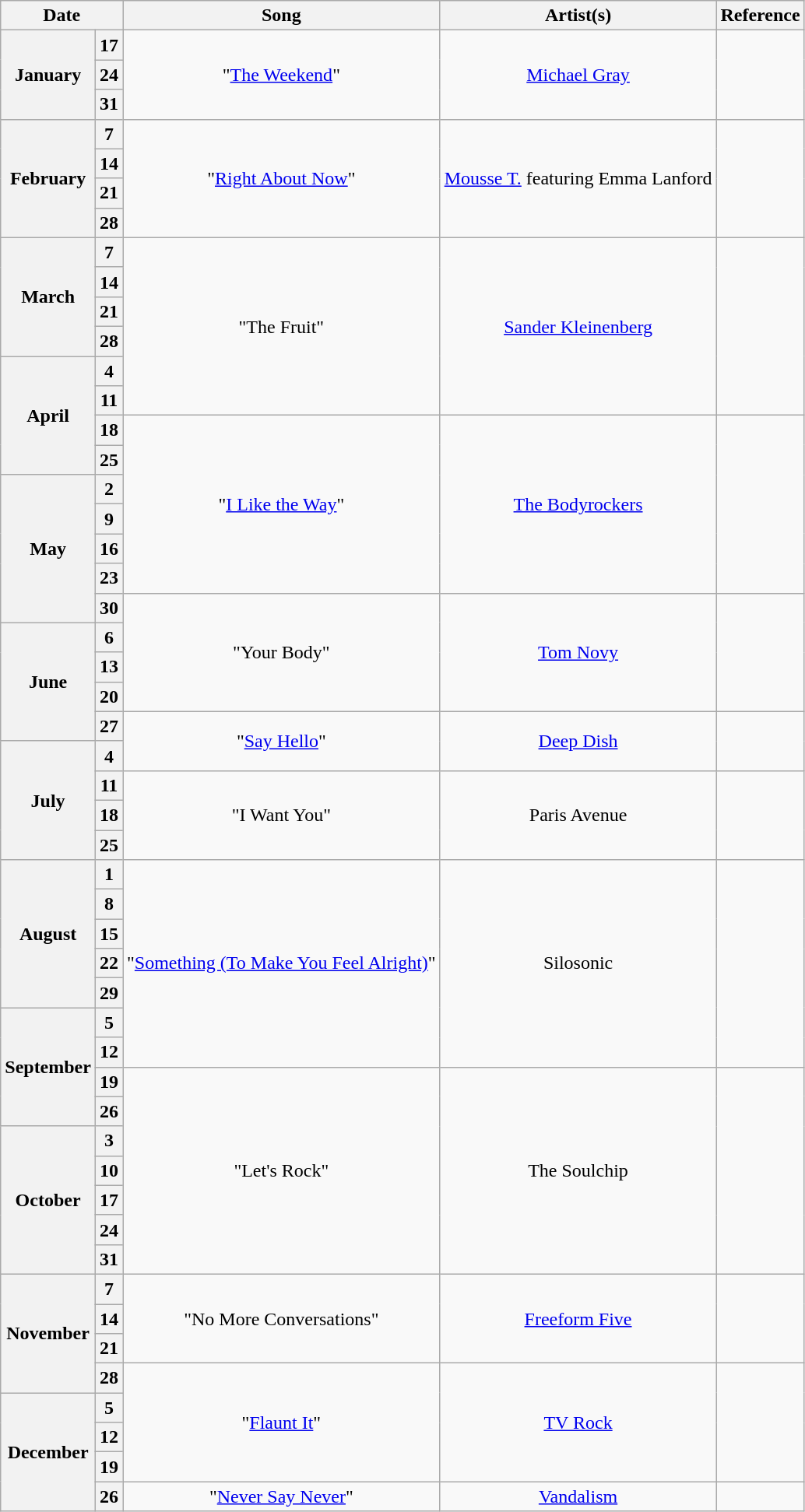<table class="wikitable">
<tr>
<th colspan="2">Date</th>
<th>Song</th>
<th>Artist(s)</th>
<th>Reference</th>
</tr>
<tr>
<th rowspan="3">January</th>
<th>17</th>
<td rowspan="3" style="text-align:center;">"<a href='#'>The Weekend</a>"</td>
<td rowspan="3" style="text-align:center;"><a href='#'>Michael Gray</a></td>
<td rowspan="3" style="text-align:center;"></td>
</tr>
<tr>
<th>24</th>
</tr>
<tr>
<th>31</th>
</tr>
<tr>
<th rowspan="4">February</th>
<th>7</th>
<td rowspan="4" style="text-align:center;">"<a href='#'>Right About Now</a>"</td>
<td rowspan="4" style="text-align:center;"><a href='#'>Mousse T.</a> featuring Emma Lanford</td>
<td rowspan="4" style="text-align:center;"></td>
</tr>
<tr>
<th>14</th>
</tr>
<tr>
<th>21</th>
</tr>
<tr>
<th>28</th>
</tr>
<tr>
<th rowspan="4">March</th>
<th>7</th>
<td rowspan="6" style="text-align:center;">"The Fruit"</td>
<td rowspan="6" style="text-align:center;"><a href='#'>Sander Kleinenberg</a></td>
<td rowspan="6" style="text-align:center;"></td>
</tr>
<tr>
<th>14</th>
</tr>
<tr>
<th>21</th>
</tr>
<tr>
<th>28</th>
</tr>
<tr>
<th rowspan="4">April</th>
<th>4</th>
</tr>
<tr>
<th>11</th>
</tr>
<tr>
<th>18</th>
<td rowspan="6" style="text-align:center;">"<a href='#'>I Like the Way</a>"</td>
<td rowspan="6" style="text-align:center;"><a href='#'>The Bodyrockers</a></td>
<td rowspan="6" style="text-align:center;"></td>
</tr>
<tr>
<th>25</th>
</tr>
<tr>
<th rowspan="5">May</th>
<th>2</th>
</tr>
<tr>
<th>9</th>
</tr>
<tr>
<th>16</th>
</tr>
<tr>
<th>23</th>
</tr>
<tr>
<th>30</th>
<td rowspan="4" style="text-align:center;">"Your Body"</td>
<td rowspan="4" style="text-align:center;"><a href='#'>Tom Novy</a></td>
<td rowspan="4" style="text-align:center;"></td>
</tr>
<tr>
<th rowspan="4">June</th>
<th>6</th>
</tr>
<tr>
<th>13</th>
</tr>
<tr>
<th>20</th>
</tr>
<tr>
<th>27</th>
<td rowspan="2" style="text-align:center;">"<a href='#'>Say Hello</a>"</td>
<td rowspan="2" style="text-align:center;"><a href='#'>Deep Dish</a></td>
<td rowspan="2" style="text-align:center;"></td>
</tr>
<tr>
<th rowspan="4">July</th>
<th>4</th>
</tr>
<tr>
<th>11</th>
<td rowspan="3" style="text-align:center;">"I Want You"</td>
<td rowspan="3" style="text-align:center;">Paris Avenue</td>
<td rowspan="3" style="text-align:center;"></td>
</tr>
<tr>
<th>18</th>
</tr>
<tr>
<th>25</th>
</tr>
<tr>
<th rowspan="5">August</th>
<th>1</th>
<td rowspan="7" style="text-align:center;">"<a href='#'>Something (To Make You Feel Alright)</a>"</td>
<td rowspan="7" style="text-align:center;">Silosonic</td>
<td rowspan="7" style="text-align:center;"></td>
</tr>
<tr>
<th>8</th>
</tr>
<tr>
<th>15</th>
</tr>
<tr>
<th>22</th>
</tr>
<tr>
<th>29</th>
</tr>
<tr>
<th rowspan="4">September</th>
<th>5</th>
</tr>
<tr>
<th>12</th>
</tr>
<tr>
<th>19</th>
<td rowspan="7" style="text-align:center;">"Let's Rock"</td>
<td rowspan="7" style="text-align:center;">The Soulchip</td>
<td rowspan="7" style="text-align:center;"></td>
</tr>
<tr>
<th>26</th>
</tr>
<tr>
<th rowspan="5">October</th>
<th>3</th>
</tr>
<tr>
<th>10</th>
</tr>
<tr>
<th>17</th>
</tr>
<tr>
<th>24</th>
</tr>
<tr>
<th>31</th>
</tr>
<tr>
<th rowspan="4">November</th>
<th>7</th>
<td rowspan="3" style="text-align:center;">"No More Conversations"</td>
<td rowspan="3" style="text-align:center;"><a href='#'>Freeform Five</a></td>
<td rowspan="3" style="text-align:center;"></td>
</tr>
<tr>
<th>14</th>
</tr>
<tr>
<th>21</th>
</tr>
<tr>
<th>28</th>
<td rowspan="4" style="text-align:center;">"<a href='#'>Flaunt It</a>"</td>
<td rowspan="4" style="text-align:center;"><a href='#'>TV Rock</a></td>
<td rowspan="4" style="text-align:center;"></td>
</tr>
<tr>
<th rowspan="4">December</th>
<th>5</th>
</tr>
<tr>
<th>12</th>
</tr>
<tr>
<th>19</th>
</tr>
<tr>
<th>26</th>
<td style="text-align:center;">"<a href='#'>Never Say Never</a>"</td>
<td style="text-align:center;"><a href='#'>Vandalism</a></td>
<td style="text-align:center;"></td>
</tr>
</table>
